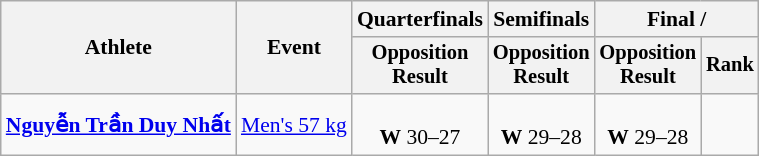<table class="wikitable" style="font-size:90%;">
<tr>
<th rowspan=2>Athlete</th>
<th rowspan=2>Event</th>
<th>Quarterfinals</th>
<th>Semifinals</th>
<th colspan=2>Final / </th>
</tr>
<tr style="font-size:95%">
<th>Opposition<br>Result</th>
<th>Opposition<br>Result</th>
<th>Opposition<br>Result</th>
<th>Rank</th>
</tr>
<tr align=center>
<td align=left><strong><a href='#'>Nguyễn Trần Duy Nhất</a></strong></td>
<td align=left><a href='#'>Men's 57 kg</a></td>
<td><br><strong>W</strong> 30–27</td>
<td><br><strong>W</strong> 29–28</td>
<td><br><strong>W</strong> 29–28</td>
<td></td>
</tr>
</table>
